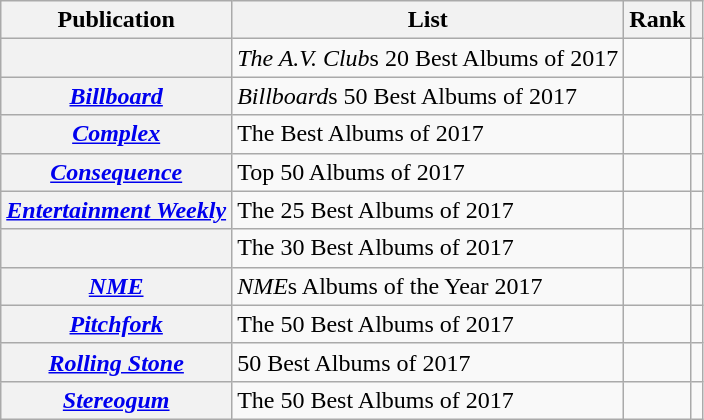<table class="wikitable sortable plainrowheaders" style="border:none; margin:0;">
<tr>
<th scope="col">Publication</th>
<th scope="col" class="unsortable">List</th>
<th scope="col" data-sort-type="number">Rank</th>
<th scope="col" class="unsortable"></th>
</tr>
<tr>
<th scope="row"></th>
<td><em>The A.V. Club</em>s 20 Best Albums of 2017</td>
<td></td>
<td></td>
</tr>
<tr>
<th scope="row"><em><a href='#'>Billboard</a></em></th>
<td><em>Billboard</em>s 50 Best Albums of 2017</td>
<td></td>
<td></td>
</tr>
<tr>
<th scope="row"><em><a href='#'>Complex</a></em></th>
<td>The Best Albums of 2017</td>
<td></td>
<td></td>
</tr>
<tr>
<th scope="row"><em><a href='#'>Consequence</a></em></th>
<td>Top 50 Albums of 2017</td>
<td></td>
<td></td>
</tr>
<tr>
<th scope="row"><em><a href='#'>Entertainment Weekly</a></em></th>
<td>The 25 Best Albums of 2017</td>
<td></td>
<td></td>
</tr>
<tr>
<th scope="row"></th>
<td>The 30 Best Albums of 2017</td>
<td></td>
<td></td>
</tr>
<tr>
<th scope="row"><em><a href='#'>NME</a></em></th>
<td><em>NME</em>s Albums of the Year 2017</td>
<td></td>
<td></td>
</tr>
<tr>
<th scope="row"><em><a href='#'>Pitchfork</a></em></th>
<td>The 50 Best Albums of 2017</td>
<td></td>
<td></td>
</tr>
<tr>
<th scope="row"><em><a href='#'>Rolling Stone</a></em></th>
<td>50 Best Albums of 2017</td>
<td></td>
<td></td>
</tr>
<tr>
<th scope="row"><em><a href='#'>Stereogum</a></em></th>
<td>The 50 Best Albums of 2017</td>
<td></td>
<td></td>
</tr>
</table>
